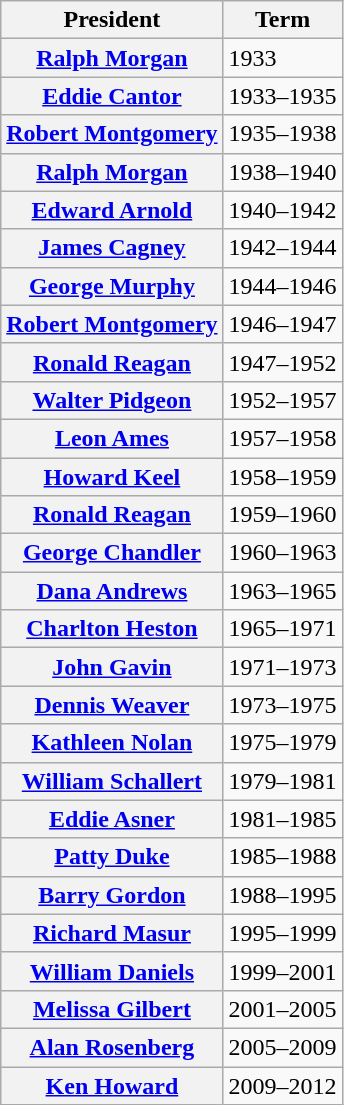<table class="wikitable plainrowheaders">
<tr>
<th scope="col">President</th>
<th scope="col">Term</th>
</tr>
<tr>
<th scope="row"><a href='#'>Ralph Morgan</a></th>
<td>1933</td>
</tr>
<tr>
<th scope="row"><a href='#'>Eddie Cantor</a></th>
<td>1933–1935</td>
</tr>
<tr>
<th scope="row"><a href='#'>Robert Montgomery</a></th>
<td>1935–1938</td>
</tr>
<tr>
<th scope="row"><a href='#'>Ralph Morgan</a></th>
<td>1938–1940</td>
</tr>
<tr>
<th scope="row"><a href='#'>Edward Arnold</a></th>
<td>1940–1942</td>
</tr>
<tr>
<th scope="row"><a href='#'>James Cagney</a></th>
<td>1942–1944</td>
</tr>
<tr>
<th scope="row"><a href='#'>George Murphy</a></th>
<td>1944–1946</td>
</tr>
<tr>
<th scope="row"><a href='#'>Robert Montgomery</a></th>
<td>1946–1947</td>
</tr>
<tr>
<th scope="row"><a href='#'>Ronald Reagan</a></th>
<td>1947–1952</td>
</tr>
<tr>
<th scope="row"><a href='#'>Walter Pidgeon</a></th>
<td>1952–1957</td>
</tr>
<tr>
<th scope="row"><a href='#'>Leon Ames</a></th>
<td>1957–1958</td>
</tr>
<tr>
<th scope="row"><a href='#'>Howard Keel</a></th>
<td>1958–1959</td>
</tr>
<tr>
<th scope="row"><a href='#'>Ronald Reagan</a></th>
<td>1959–1960</td>
</tr>
<tr>
<th scope="row"><a href='#'>George Chandler</a></th>
<td>1960–1963</td>
</tr>
<tr>
<th scope="row"><a href='#'>Dana Andrews</a></th>
<td>1963–1965</td>
</tr>
<tr>
<th scope="row"><a href='#'>Charlton Heston</a></th>
<td>1965–1971</td>
</tr>
<tr>
<th scope="row"><a href='#'>John Gavin</a></th>
<td>1971–1973</td>
</tr>
<tr>
<th scope="row"><a href='#'>Dennis Weaver</a></th>
<td>1973–1975</td>
</tr>
<tr>
<th scope="row"><a href='#'>Kathleen Nolan</a></th>
<td>1975–1979</td>
</tr>
<tr>
<th scope="row"><a href='#'>William Schallert</a></th>
<td>1979–1981</td>
</tr>
<tr>
<th scope="row"><a href='#'>Eddie Asner</a></th>
<td>1981–1985</td>
</tr>
<tr>
<th scope="row"><a href='#'>Patty Duke</a></th>
<td>1985–1988</td>
</tr>
<tr>
<th scope="row"><a href='#'>Barry Gordon</a></th>
<td>1988–1995</td>
</tr>
<tr>
<th scope="row"><a href='#'>Richard Masur</a></th>
<td>1995–1999</td>
</tr>
<tr>
<th scope="row"><a href='#'>William Daniels</a></th>
<td>1999–2001</td>
</tr>
<tr>
<th scope="row"><a href='#'>Melissa Gilbert</a></th>
<td>2001–2005</td>
</tr>
<tr>
<th scope="row"><a href='#'>Alan Rosenberg</a></th>
<td>2005–2009</td>
</tr>
<tr>
<th scope="row"><a href='#'>Ken Howard</a></th>
<td>2009–2012</td>
</tr>
</table>
